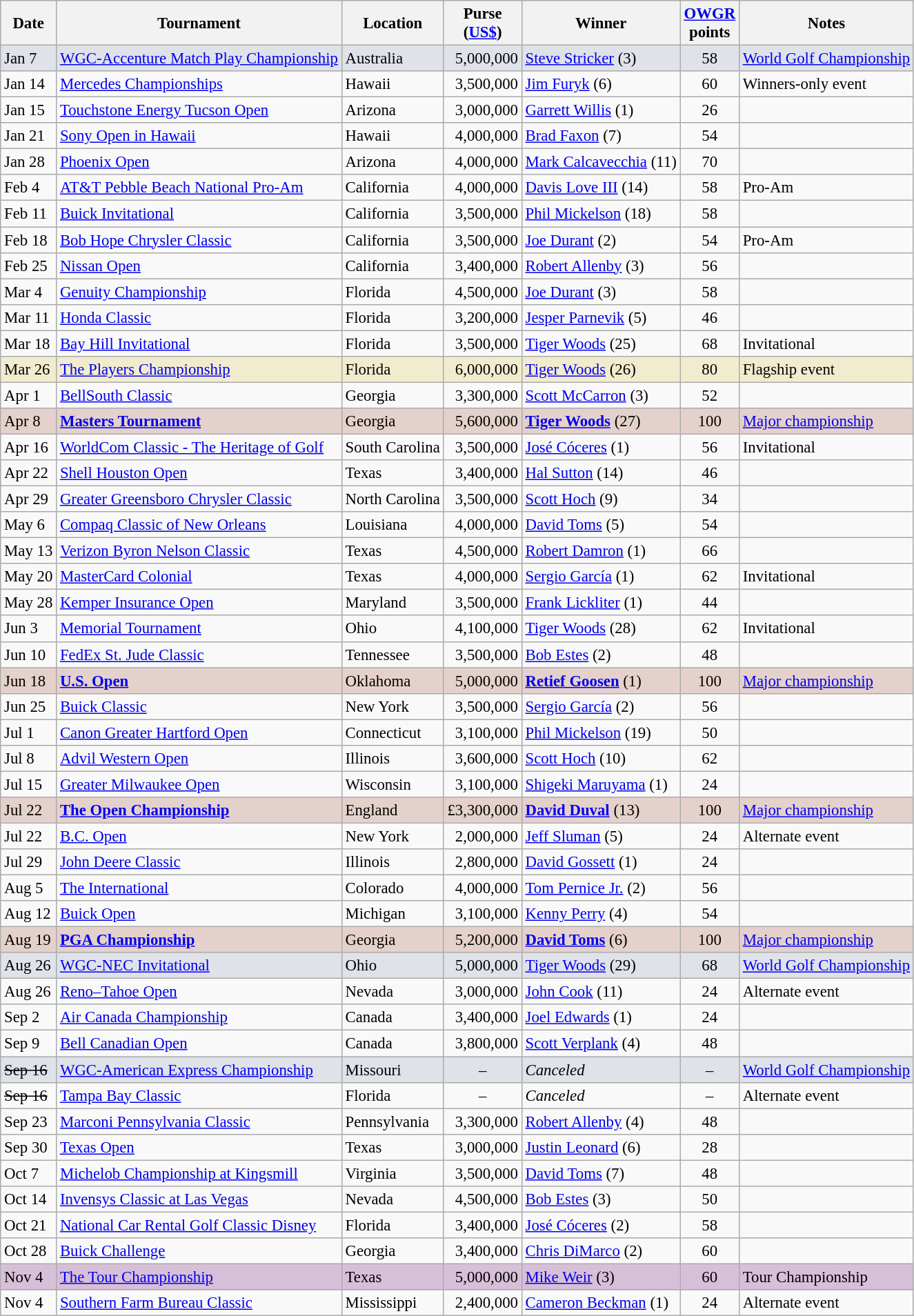<table class="wikitable" style="font-size:95%">
<tr>
<th>Date</th>
<th>Tournament</th>
<th>Location</th>
<th>Purse<br>(<a href='#'>US$</a>)</th>
<th>Winner</th>
<th><a href='#'>OWGR</a><br>points</th>
<th>Notes</th>
</tr>
<tr style="background:#dfe2e9">
<td>Jan 7</td>
<td><a href='#'>WGC-Accenture Match Play Championship</a></td>
<td>Australia</td>
<td align=right>5,000,000</td>
<td> <a href='#'>Steve Stricker</a> (3)</td>
<td align=center>58</td>
<td><a href='#'>World Golf Championship</a></td>
</tr>
<tr>
<td>Jan 14</td>
<td><a href='#'>Mercedes Championships</a></td>
<td>Hawaii</td>
<td align=right>3,500,000</td>
<td> <a href='#'>Jim Furyk</a> (6)</td>
<td align=center>60</td>
<td>Winners-only event</td>
</tr>
<tr>
<td>Jan 15</td>
<td><a href='#'>Touchstone Energy Tucson Open</a></td>
<td>Arizona</td>
<td align=right>3,000,000</td>
<td> <a href='#'>Garrett Willis</a> (1)</td>
<td align=center>26</td>
<td></td>
</tr>
<tr>
<td>Jan 21</td>
<td><a href='#'>Sony Open in Hawaii</a></td>
<td>Hawaii</td>
<td align=right>4,000,000</td>
<td> <a href='#'>Brad Faxon</a> (7)</td>
<td align=center>54</td>
<td></td>
</tr>
<tr>
<td>Jan 28</td>
<td><a href='#'>Phoenix Open</a></td>
<td>Arizona</td>
<td align=right>4,000,000</td>
<td> <a href='#'>Mark Calcavecchia</a> (11)</td>
<td align=center>70</td>
<td></td>
</tr>
<tr>
<td>Feb 4</td>
<td><a href='#'>AT&T Pebble Beach National Pro-Am</a></td>
<td>California</td>
<td align=right>4,000,000</td>
<td> <a href='#'>Davis Love III</a> (14)</td>
<td align=center>58</td>
<td>Pro-Am</td>
</tr>
<tr>
<td>Feb 11</td>
<td><a href='#'>Buick Invitational</a></td>
<td>California</td>
<td align=right>3,500,000</td>
<td> <a href='#'>Phil Mickelson</a> (18)</td>
<td align=center>58</td>
<td></td>
</tr>
<tr>
<td>Feb 18</td>
<td><a href='#'>Bob Hope Chrysler Classic</a></td>
<td>California</td>
<td align=right>3,500,000</td>
<td> <a href='#'>Joe Durant</a> (2)</td>
<td align=center>54</td>
<td>Pro-Am</td>
</tr>
<tr>
<td>Feb 25</td>
<td><a href='#'>Nissan Open</a></td>
<td>California</td>
<td align=right>3,400,000</td>
<td> <a href='#'>Robert Allenby</a> (3)</td>
<td align=center>56</td>
<td></td>
</tr>
<tr>
<td>Mar 4</td>
<td><a href='#'>Genuity Championship</a></td>
<td>Florida</td>
<td align=right>4,500,000</td>
<td> <a href='#'>Joe Durant</a> (3)</td>
<td align=center>58</td>
<td></td>
</tr>
<tr>
<td>Mar 11</td>
<td><a href='#'>Honda Classic</a></td>
<td>Florida</td>
<td align=right>3,200,000</td>
<td> <a href='#'>Jesper Parnevik</a> (5)</td>
<td align=center>46</td>
<td></td>
</tr>
<tr>
<td>Mar 18</td>
<td><a href='#'>Bay Hill Invitational</a></td>
<td>Florida</td>
<td align=right>3,500,000</td>
<td> <a href='#'>Tiger Woods</a> (25)</td>
<td align=center>68</td>
<td>Invitational</td>
</tr>
<tr style="background:#f2ecce;">
<td>Mar 26</td>
<td><a href='#'>The Players Championship</a></td>
<td>Florida</td>
<td align=right>6,000,000</td>
<td> <a href='#'>Tiger Woods</a> (26)</td>
<td align=center>80</td>
<td>Flagship event</td>
</tr>
<tr>
<td>Apr 1</td>
<td><a href='#'>BellSouth Classic</a></td>
<td>Georgia</td>
<td align=right>3,300,000</td>
<td> <a href='#'>Scott McCarron</a> (3)</td>
<td align=center>52</td>
<td></td>
</tr>
<tr style="background:#e5d1cb;">
<td>Apr 8</td>
<td><strong><a href='#'>Masters Tournament</a></strong></td>
<td>Georgia</td>
<td align=right>5,600,000</td>
<td> <strong><a href='#'>Tiger Woods</a></strong> (27)</td>
<td align=center>100</td>
<td><a href='#'>Major championship</a></td>
</tr>
<tr>
<td>Apr 16</td>
<td><a href='#'>WorldCom Classic - The Heritage of Golf</a></td>
<td>South Carolina</td>
<td align=right>3,500,000</td>
<td> <a href='#'>José Cóceres</a> (1)</td>
<td align=center>56</td>
<td>Invitational</td>
</tr>
<tr>
<td>Apr 22</td>
<td><a href='#'>Shell Houston Open</a></td>
<td>Texas</td>
<td align=right>3,400,000</td>
<td> <a href='#'>Hal Sutton</a> (14)</td>
<td align=center>46</td>
<td></td>
</tr>
<tr>
<td>Apr 29</td>
<td><a href='#'>Greater Greensboro Chrysler Classic</a></td>
<td>North Carolina</td>
<td align=right>3,500,000</td>
<td> <a href='#'>Scott Hoch</a> (9)</td>
<td align=center>34</td>
<td></td>
</tr>
<tr>
<td>May 6</td>
<td><a href='#'>Compaq Classic of New Orleans</a></td>
<td>Louisiana</td>
<td align=right>4,000,000</td>
<td> <a href='#'>David Toms</a> (5)</td>
<td align=center>54</td>
<td></td>
</tr>
<tr>
<td>May 13</td>
<td><a href='#'>Verizon Byron Nelson Classic</a></td>
<td>Texas</td>
<td align=right>4,500,000</td>
<td> <a href='#'>Robert Damron</a> (1)</td>
<td align=center>66</td>
<td></td>
</tr>
<tr>
<td>May 20</td>
<td><a href='#'>MasterCard Colonial</a></td>
<td>Texas</td>
<td align=right>4,000,000</td>
<td> <a href='#'>Sergio García</a> (1)</td>
<td align=center>62</td>
<td>Invitational</td>
</tr>
<tr>
<td>May 28</td>
<td><a href='#'>Kemper Insurance Open</a></td>
<td>Maryland</td>
<td align=right>3,500,000</td>
<td> <a href='#'>Frank Lickliter</a> (1)</td>
<td align=center>44</td>
<td></td>
</tr>
<tr>
<td>Jun 3</td>
<td><a href='#'>Memorial Tournament</a></td>
<td>Ohio</td>
<td align=right>4,100,000</td>
<td> <a href='#'>Tiger Woods</a> (28)</td>
<td align=center>62</td>
<td>Invitational</td>
</tr>
<tr>
<td>Jun 10</td>
<td><a href='#'>FedEx St. Jude Classic</a></td>
<td>Tennessee</td>
<td align=right>3,500,000</td>
<td> <a href='#'>Bob Estes</a> (2)</td>
<td align=center>48</td>
<td></td>
</tr>
<tr style="background:#e5d1cb;">
<td>Jun 18</td>
<td><strong><a href='#'>U.S. Open</a></strong></td>
<td>Oklahoma</td>
<td align=right>5,000,000</td>
<td> <strong><a href='#'>Retief Goosen</a></strong> (1)</td>
<td align=center>100</td>
<td><a href='#'>Major championship</a></td>
</tr>
<tr>
<td>Jun 25</td>
<td><a href='#'>Buick Classic</a></td>
<td>New York</td>
<td align=right>3,500,000</td>
<td> <a href='#'>Sergio García</a> (2)</td>
<td align=center>56</td>
<td></td>
</tr>
<tr>
<td>Jul 1</td>
<td><a href='#'>Canon Greater Hartford Open</a></td>
<td>Connecticut</td>
<td align=right>3,100,000</td>
<td> <a href='#'>Phil Mickelson</a> (19)</td>
<td align=center>50</td>
<td></td>
</tr>
<tr>
<td>Jul 8</td>
<td><a href='#'>Advil Western Open</a></td>
<td>Illinois</td>
<td align=right>3,600,000</td>
<td> <a href='#'>Scott Hoch</a> (10)</td>
<td align=center>62</td>
<td></td>
</tr>
<tr>
<td>Jul 15</td>
<td><a href='#'>Greater Milwaukee Open</a></td>
<td>Wisconsin</td>
<td align=right>3,100,000</td>
<td> <a href='#'>Shigeki Maruyama</a> (1)</td>
<td align=center>24</td>
<td></td>
</tr>
<tr style="background:#e5d1cb;">
<td>Jul 22</td>
<td><strong><a href='#'>The Open Championship</a></strong></td>
<td>England</td>
<td align=right>£3,300,000</td>
<td> <strong><a href='#'>David Duval</a></strong> (13)</td>
<td align=center>100</td>
<td><a href='#'>Major championship</a></td>
</tr>
<tr>
<td>Jul 22</td>
<td><a href='#'>B.C. Open</a></td>
<td>New York</td>
<td align=right>2,000,000</td>
<td> <a href='#'>Jeff Sluman</a> (5)</td>
<td align=center>24</td>
<td>Alternate event</td>
</tr>
<tr>
<td>Jul 29</td>
<td><a href='#'>John Deere Classic</a></td>
<td>Illinois</td>
<td align=right>2,800,000</td>
<td> <a href='#'>David Gossett</a> (1)</td>
<td align=center>24</td>
<td></td>
</tr>
<tr>
<td>Aug 5</td>
<td><a href='#'>The International</a></td>
<td>Colorado</td>
<td align=right>4,000,000</td>
<td> <a href='#'>Tom Pernice Jr.</a> (2)</td>
<td align=center>56</td>
<td></td>
</tr>
<tr>
<td>Aug 12</td>
<td><a href='#'>Buick Open</a></td>
<td>Michigan</td>
<td align=right>3,100,000</td>
<td> <a href='#'>Kenny Perry</a> (4)</td>
<td align=center>54</td>
<td></td>
</tr>
<tr style="background:#e5d1cb;">
<td>Aug 19</td>
<td><strong><a href='#'>PGA Championship</a></strong></td>
<td>Georgia</td>
<td align=right>5,200,000</td>
<td> <strong><a href='#'>David Toms</a></strong> (6)</td>
<td align=center>100</td>
<td><a href='#'>Major championship</a></td>
</tr>
<tr style="background:#dfe2e9">
<td>Aug 26</td>
<td><a href='#'>WGC-NEC Invitational</a></td>
<td>Ohio</td>
<td align=right>5,000,000</td>
<td> <a href='#'>Tiger Woods</a> (29)</td>
<td align=center>68</td>
<td><a href='#'>World Golf Championship</a></td>
</tr>
<tr>
<td>Aug 26</td>
<td><a href='#'>Reno–Tahoe Open</a></td>
<td>Nevada</td>
<td align=right>3,000,000</td>
<td> <a href='#'>John Cook</a> (11)</td>
<td align=center>24</td>
<td>Alternate event</td>
</tr>
<tr>
<td>Sep 2</td>
<td><a href='#'>Air Canada Championship</a></td>
<td>Canada</td>
<td align=right>3,400,000</td>
<td> <a href='#'>Joel Edwards</a> (1)</td>
<td align=center>24</td>
<td></td>
</tr>
<tr>
<td>Sep 9</td>
<td><a href='#'>Bell Canadian Open</a></td>
<td>Canada</td>
<td align=right>3,800,000</td>
<td> <a href='#'>Scott Verplank</a> (4)</td>
<td align=center>48</td>
<td></td>
</tr>
<tr style="background:#dfe2e9">
<td><s>Sep 16</s></td>
<td><a href='#'>WGC-American Express Championship</a></td>
<td>Missouri</td>
<td align=center>–</td>
<td><em>Canceled</em></td>
<td align=center>–</td>
<td><a href='#'>World Golf Championship</a></td>
</tr>
<tr>
<td><s>Sep 16</s></td>
<td><a href='#'>Tampa Bay Classic</a></td>
<td>Florida</td>
<td align=center>–</td>
<td><em>Canceled</em></td>
<td align=center>–</td>
<td>Alternate event</td>
</tr>
<tr>
<td>Sep 23</td>
<td><a href='#'>Marconi Pennsylvania Classic</a></td>
<td>Pennsylvania</td>
<td align=right>3,300,000</td>
<td> <a href='#'>Robert Allenby</a> (4)</td>
<td align=center>48</td>
<td></td>
</tr>
<tr>
<td>Sep 30</td>
<td><a href='#'>Texas Open</a></td>
<td>Texas</td>
<td align=right>3,000,000</td>
<td> <a href='#'>Justin Leonard</a> (6)</td>
<td align=center>28</td>
<td></td>
</tr>
<tr>
<td>Oct 7</td>
<td><a href='#'>Michelob Championship at Kingsmill</a></td>
<td>Virginia</td>
<td align=right>3,500,000</td>
<td> <a href='#'>David Toms</a> (7)</td>
<td align=center>48</td>
<td></td>
</tr>
<tr>
<td>Oct 14</td>
<td><a href='#'>Invensys Classic at Las Vegas</a></td>
<td>Nevada</td>
<td align=right>4,500,000</td>
<td> <a href='#'>Bob Estes</a> (3)</td>
<td align=center>50</td>
<td></td>
</tr>
<tr>
<td>Oct 21</td>
<td><a href='#'>National Car Rental Golf Classic Disney</a></td>
<td>Florida</td>
<td align=right>3,400,000</td>
<td> <a href='#'>José Cóceres</a> (2)</td>
<td align=center>58</td>
<td></td>
</tr>
<tr>
<td>Oct 28</td>
<td><a href='#'>Buick Challenge</a></td>
<td>Georgia</td>
<td align=right>3,400,000</td>
<td> <a href='#'>Chris DiMarco</a> (2)</td>
<td align=center>60</td>
<td></td>
</tr>
<tr style="background:thistle;">
<td>Nov 4</td>
<td><a href='#'>The Tour Championship</a></td>
<td>Texas</td>
<td align=right>5,000,000</td>
<td> <a href='#'>Mike Weir</a> (3)</td>
<td align=center>60</td>
<td>Tour Championship</td>
</tr>
<tr>
<td>Nov 4</td>
<td><a href='#'>Southern Farm Bureau Classic</a></td>
<td>Mississippi</td>
<td align=right>2,400,000</td>
<td> <a href='#'>Cameron Beckman</a> (1)</td>
<td align=center>24</td>
<td>Alternate event</td>
</tr>
</table>
